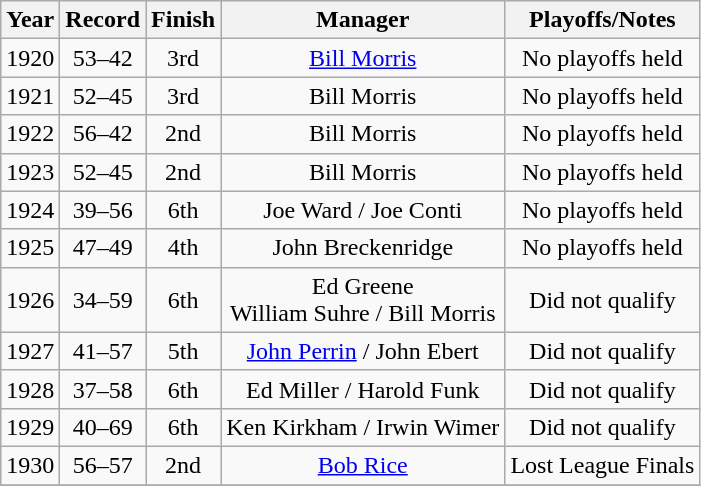<table class="wikitable" style="text-align:center">
<tr>
<th>Year</th>
<th>Record</th>
<th>Finish</th>
<th>Manager</th>
<th>Playoffs/Notes</th>
</tr>
<tr align=center>
<td>1920</td>
<td>53–42</td>
<td>3rd</td>
<td><a href='#'>Bill Morris</a></td>
<td>No playoffs held</td>
</tr>
<tr align=center>
<td>1921</td>
<td>52–45</td>
<td>3rd</td>
<td>Bill Morris</td>
<td>No playoffs held</td>
</tr>
<tr align=center>
<td>1922</td>
<td>56–42</td>
<td>2nd</td>
<td>Bill Morris</td>
<td>No playoffs held</td>
</tr>
<tr align=center>
<td>1923</td>
<td>52–45</td>
<td>2nd</td>
<td>Bill Morris</td>
<td>No playoffs held</td>
</tr>
<tr align=center>
<td>1924</td>
<td>39–56</td>
<td>6th</td>
<td>Joe Ward / Joe Conti</td>
<td>No playoffs held</td>
</tr>
<tr align=center>
<td>1925</td>
<td>47–49</td>
<td>4th</td>
<td>John Breckenridge</td>
<td>No playoffs held</td>
</tr>
<tr align=center>
<td>1926</td>
<td>34–59</td>
<td>6th</td>
<td>Ed Greene <br>William Suhre / Bill Morris</td>
<td>Did not qualify</td>
</tr>
<tr align=center>
<td>1927</td>
<td>41–57</td>
<td>5th</td>
<td><a href='#'>John Perrin</a>  / John Ebert</td>
<td>Did not qualify</td>
</tr>
<tr align=center>
<td>1928</td>
<td>37–58</td>
<td>6th</td>
<td>Ed Miller / Harold Funk</td>
<td>Did not qualify</td>
</tr>
<tr align=center>
<td>1929</td>
<td>40–69</td>
<td>6th</td>
<td>Ken Kirkham / Irwin Wimer</td>
<td>Did not qualify</td>
</tr>
<tr align=center>
<td>1930</td>
<td>56–57</td>
<td>2nd</td>
<td><a href='#'>Bob Rice</a></td>
<td>Lost League Finals</td>
</tr>
<tr align=center>
</tr>
</table>
